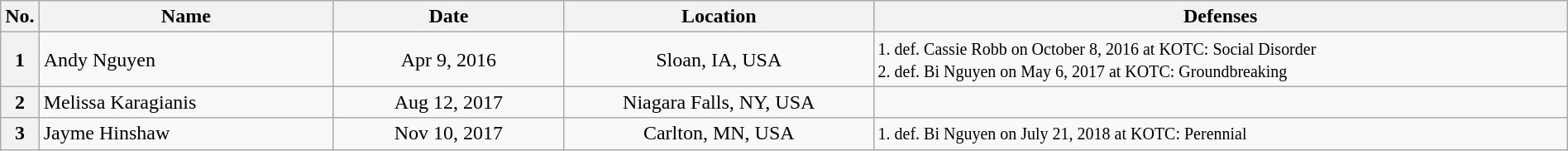<table class="wikitable" width=100%>
<tr>
<th width=1%>No.</th>
<th width=19%>Name</th>
<th width=15%>Date</th>
<th width=20%>Location</th>
<th width=45%>Defenses</th>
</tr>
<tr>
<th>1</th>
<td align=left> Andy Nguyen<br></td>
<td align=center>Apr 9, 2016 <br></td>
<td align=center>Sloan, IA, USA</td>
<td><small> 1. def. Cassie Robb on October 8, 2016 at KOTC: Social Disorder<br>2. def. Bi Nguyen on May 6, 2017 at KOTC: Groundbreaking</small></td>
</tr>
<tr>
<th>2</th>
<td align=left> Melissa Karagianis</td>
<td align=center>Aug 12, 2017 <br></td>
<td align=center>Niagara Falls, NY, USA</td>
<td></td>
</tr>
<tr>
<th>3</th>
<td align=left> Jayme Hinshaw</td>
<td align=center>Nov 10, 2017 <br></td>
<td align=center>Carlton, MN, USA</td>
<td><small> 1. def. Bi Nguyen on July 21, 2018 at KOTC: Perennial</small></td>
</tr>
</table>
